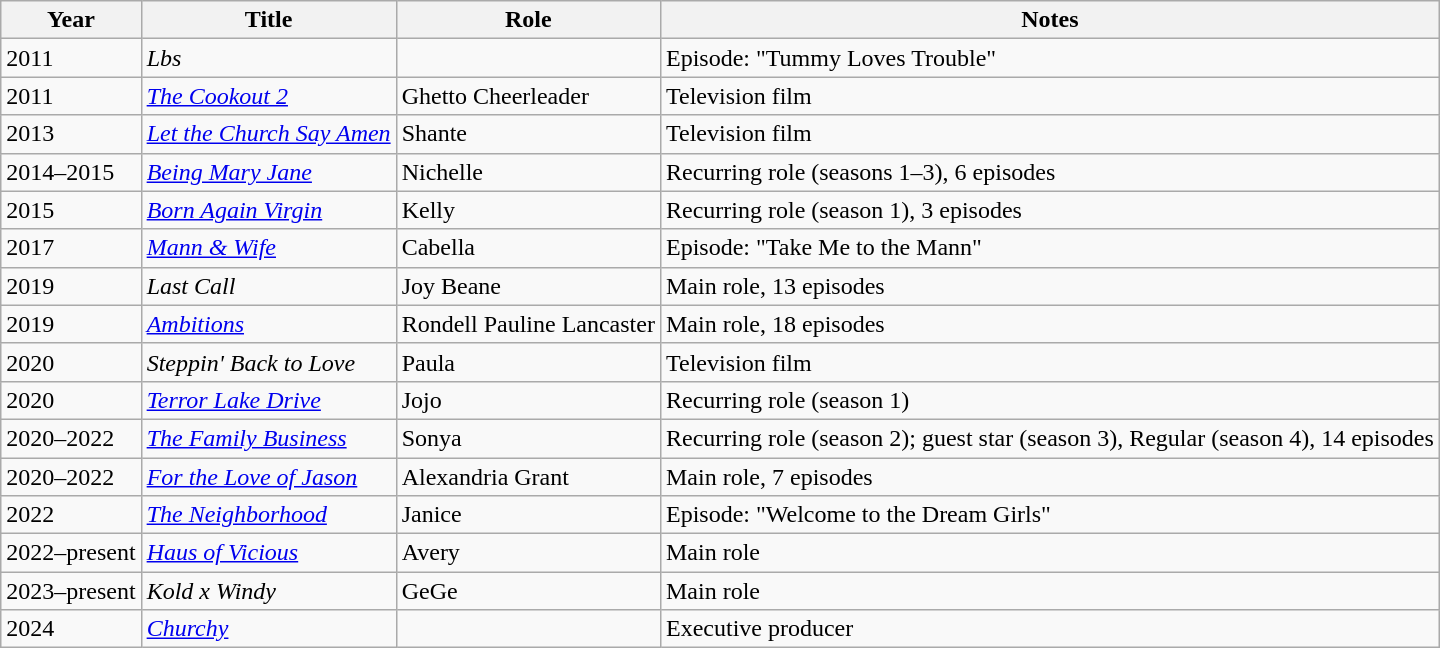<table class="wikitable sortable">
<tr>
<th>Year</th>
<th>Title</th>
<th>Role</th>
<th class="unsortable">Notes</th>
</tr>
<tr>
<td>2011</td>
<td><em>Lbs</em></td>
<td></td>
<td>Episode: "Tummy Loves Trouble"</td>
</tr>
<tr>
<td>2011</td>
<td><em><a href='#'>The Cookout 2</a></em></td>
<td>Ghetto Cheerleader</td>
<td>Television film</td>
</tr>
<tr>
<td>2013</td>
<td><em><a href='#'>Let the Church Say Amen</a></em></td>
<td>Shante</td>
<td>Television film</td>
</tr>
<tr>
<td>2014–2015</td>
<td><em><a href='#'>Being Mary Jane</a></em></td>
<td>Nichelle</td>
<td>Recurring role (seasons 1–3), 6 episodes</td>
</tr>
<tr>
<td>2015</td>
<td><em><a href='#'>Born Again Virgin</a></em></td>
<td>Kelly</td>
<td>Recurring role (season 1), 3 episodes</td>
</tr>
<tr>
<td>2017</td>
<td><em><a href='#'>Mann & Wife</a></em></td>
<td>Cabella</td>
<td>Episode: "Take Me to the Mann"</td>
</tr>
<tr>
<td>2019</td>
<td><em>Last Call</em></td>
<td>Joy Beane</td>
<td>Main role, 13 episodes</td>
</tr>
<tr>
<td>2019</td>
<td><em><a href='#'>Ambitions</a></em></td>
<td>Rondell Pauline Lancaster</td>
<td>Main role, 18 episodes</td>
</tr>
<tr>
<td>2020</td>
<td><em>Steppin' Back to Love</em></td>
<td>Paula</td>
<td>Television film</td>
</tr>
<tr>
<td>2020</td>
<td><em><a href='#'>Terror Lake Drive</a></em></td>
<td>Jojo</td>
<td>Recurring role (season 1)</td>
</tr>
<tr>
<td>2020–2022</td>
<td><em><a href='#'>The Family Business</a></em></td>
<td>Sonya</td>
<td>Recurring role (season 2); guest star (season 3), Regular (season 4), 14 episodes</td>
</tr>
<tr>
<td>2020–2022</td>
<td><em><a href='#'>For the Love of Jason</a></em></td>
<td>Alexandria Grant</td>
<td>Main role, 7 episodes</td>
</tr>
<tr>
<td>2022</td>
<td><em><a href='#'>The Neighborhood</a></em></td>
<td>Janice</td>
<td>Episode: "Welcome to the Dream Girls"</td>
</tr>
<tr>
<td>2022–present</td>
<td><em><a href='#'>Haus of Vicious</a></em></td>
<td>Avery</td>
<td>Main role</td>
</tr>
<tr>
<td>2023–present</td>
<td><em>Kold x Windy</em></td>
<td>GeGe</td>
<td>Main role</td>
</tr>
<tr>
<td>2024</td>
<td><em><a href='#'>Churchy</a></em></td>
<td></td>
<td>Executive producer</td>
</tr>
</table>
